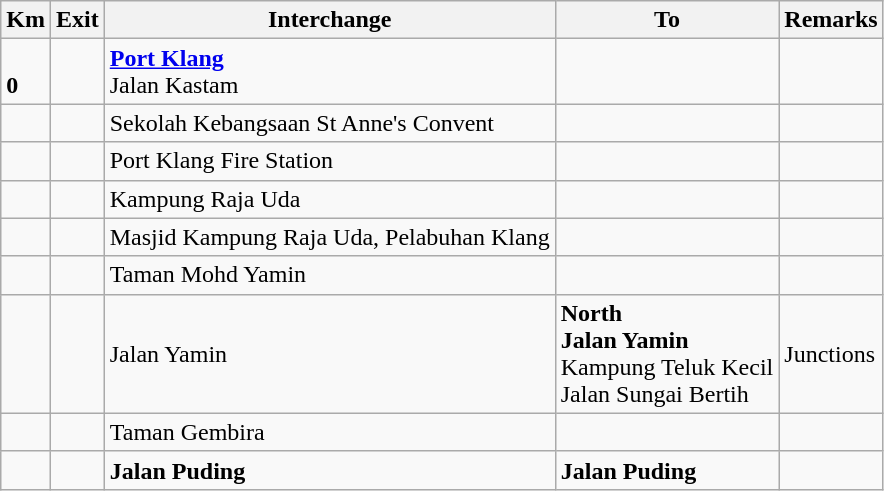<table class="wikitable">
<tr>
<th>Km</th>
<th>Exit</th>
<th>Interchange</th>
<th>To</th>
<th>Remarks</th>
</tr>
<tr>
<td><br><strong>0</strong></td>
<td></td>
<td><strong><a href='#'>Port Klang</a></strong><br>Jalan Kastam</td>
<td></td>
<td></td>
</tr>
<tr>
<td></td>
<td></td>
<td>Sekolah Kebangsaan St Anne's Convent</td>
<td></td>
<td></td>
</tr>
<tr>
<td></td>
<td></td>
<td>Port Klang Fire Station</td>
<td></td>
<td></td>
</tr>
<tr>
<td></td>
<td></td>
<td>Kampung Raja Uda</td>
<td></td>
<td></td>
</tr>
<tr>
<td></td>
<td></td>
<td>Masjid Kampung Raja Uda, Pelabuhan Klang</td>
<td></td>
<td></td>
</tr>
<tr>
<td></td>
<td></td>
<td>Taman Mohd Yamin</td>
<td></td>
<td></td>
</tr>
<tr>
<td></td>
<td></td>
<td>Jalan Yamin</td>
<td><strong>North</strong><br><strong>Jalan Yamin</strong><br>Kampung Teluk Kecil<br>Jalan Sungai Bertih</td>
<td>Junctions</td>
</tr>
<tr>
<td></td>
<td></td>
<td>Taman Gembira</td>
<td></td>
<td></td>
</tr>
<tr>
<td></td>
<td></td>
<td><strong>Jalan Puding</strong></td>
<td><strong>Jalan Puding</strong></td>
<td></td>
</tr>
</table>
